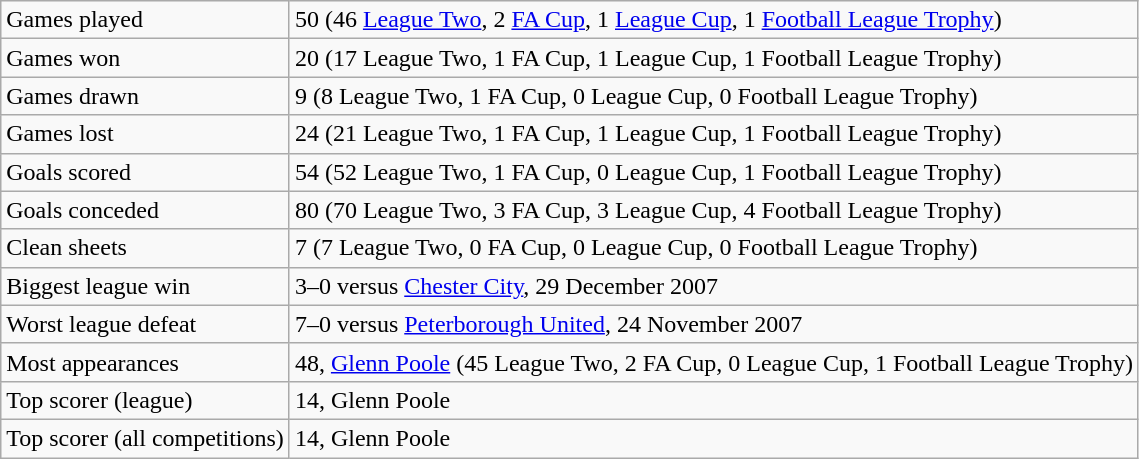<table class="wikitable">
<tr>
<td>Games played</td>
<td>50 (46 <a href='#'>League Two</a>, 2 <a href='#'>FA Cup</a>, 1 <a href='#'>League Cup</a>, 1 <a href='#'>Football League Trophy</a>)</td>
</tr>
<tr>
<td>Games won</td>
<td>20 (17 League Two, 1 FA Cup, 1 League Cup, 1 Football League Trophy)</td>
</tr>
<tr>
<td>Games drawn</td>
<td>9 (8 League Two, 1 FA Cup, 0 League Cup, 0 Football League Trophy)</td>
</tr>
<tr>
<td>Games lost</td>
<td>24 (21 League Two, 1 FA Cup, 1 League Cup, 1 Football League Trophy)</td>
</tr>
<tr>
<td>Goals scored</td>
<td>54 (52 League Two, 1 FA Cup, 0 League Cup, 1 Football League Trophy)</td>
</tr>
<tr>
<td>Goals conceded</td>
<td>80 (70 League Two, 3 FA Cup, 3 League Cup, 4 Football League Trophy)</td>
</tr>
<tr>
<td>Clean sheets</td>
<td>7 (7 League Two, 0 FA Cup, 0 League Cup, 0 Football League Trophy)</td>
</tr>
<tr>
<td>Biggest league win</td>
<td>3–0 versus <a href='#'>Chester City</a>, 29 December 2007</td>
</tr>
<tr>
<td>Worst league defeat</td>
<td>7–0 versus <a href='#'>Peterborough United</a>, 24 November 2007</td>
</tr>
<tr>
<td>Most appearances</td>
<td>48, <a href='#'>Glenn Poole</a> (45 League Two, 2 FA Cup, 0 League Cup, 1 Football League Trophy)</td>
</tr>
<tr>
<td>Top scorer (league)</td>
<td>14, Glenn Poole</td>
</tr>
<tr>
<td>Top scorer (all competitions)</td>
<td>14, Glenn Poole</td>
</tr>
</table>
